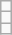<table class="wikitable">
<tr>
<td></td>
</tr>
<tr>
<td></td>
</tr>
<tr>
<td></td>
</tr>
</table>
